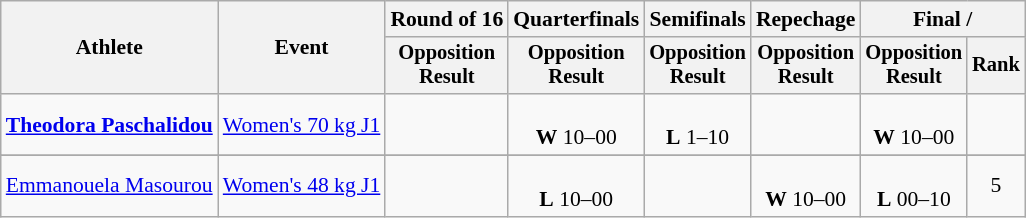<table class="wikitable" style="font-size:90%;">
<tr>
<th rowspan=2>Athlete</th>
<th rowspan=2>Event</th>
<th>Round of 16</th>
<th>Quarterfinals</th>
<th>Semifinals</th>
<th>Repechage</th>
<th colspan="2">Final / </th>
</tr>
<tr style="font-size:95%">
<th>Opposition<br>Result</th>
<th>Opposition<br>Result</th>
<th>Opposition<br>Result</th>
<th>Opposition<br>Result</th>
<th>Opposition<br>Result</th>
<th>Rank</th>
</tr>
<tr align=center>
<td align=left><strong><a href='#'>Theodora Paschalidou</a></strong></td>
<td align=left><a href='#'>Women's 70 kg J1</a></td>
<td></td>
<td><br><strong>W</strong> 10–00</td>
<td><br><strong>L</strong> 1–10</td>
<td></td>
<td><br><strong>W</strong> 10–00</td>
<td></td>
</tr>
<tr>
</tr>
<tr align=center>
<td align=left><a href='#'>Emmanouela Masourou</a></td>
<td align=left><a href='#'>Women's 48 kg J1</a></td>
<td></td>
<td><br><strong>L</strong> 10–00</td>
<td></td>
<td><br><strong>W</strong> 10–00</td>
<td><br><strong>L</strong> 00–10</td>
<td>5</td>
</tr>
</table>
